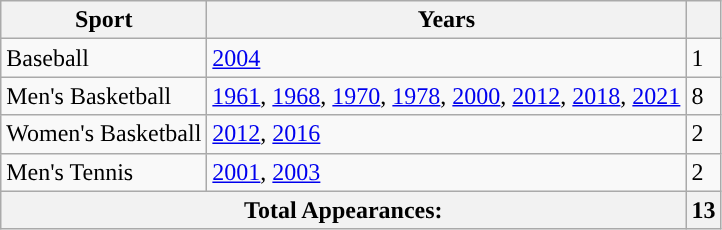<table class="wikitable"; style= "text-align:">
<tr>
<th width=px>Sport</th>
<th width=px>Years</th>
<th width=px></th>
</tr>
<tr>
<td>Baseball</td>
<td><a href='#'>2004</a></td>
<td>1</td>
</tr>
<tr>
<td>Men's Basketball</td>
<td><a href='#'>1961</a>,  <a href='#'>1968</a>, <a href='#'>1970</a>, <a href='#'>1978</a>, <a href='#'>2000</a>, <a href='#'>2012</a>, <a href='#'>2018</a>, <a href='#'>2021</a></td>
<td>8</td>
</tr>
<tr>
<td>Women's Basketball</td>
<td><a href='#'>2012</a>, <a href='#'>2016</a></td>
<td>2</td>
</tr>
<tr>
<td>Men's Tennis</td>
<td><a href='#'>2001</a>, <a href='#'>2003</a></td>
<td>2</td>
</tr>
<tr class="sortbottom">
<th colspan="2;">Total Appearances:</th>
<th colspan="2;">13</th>
</tr>
</table>
